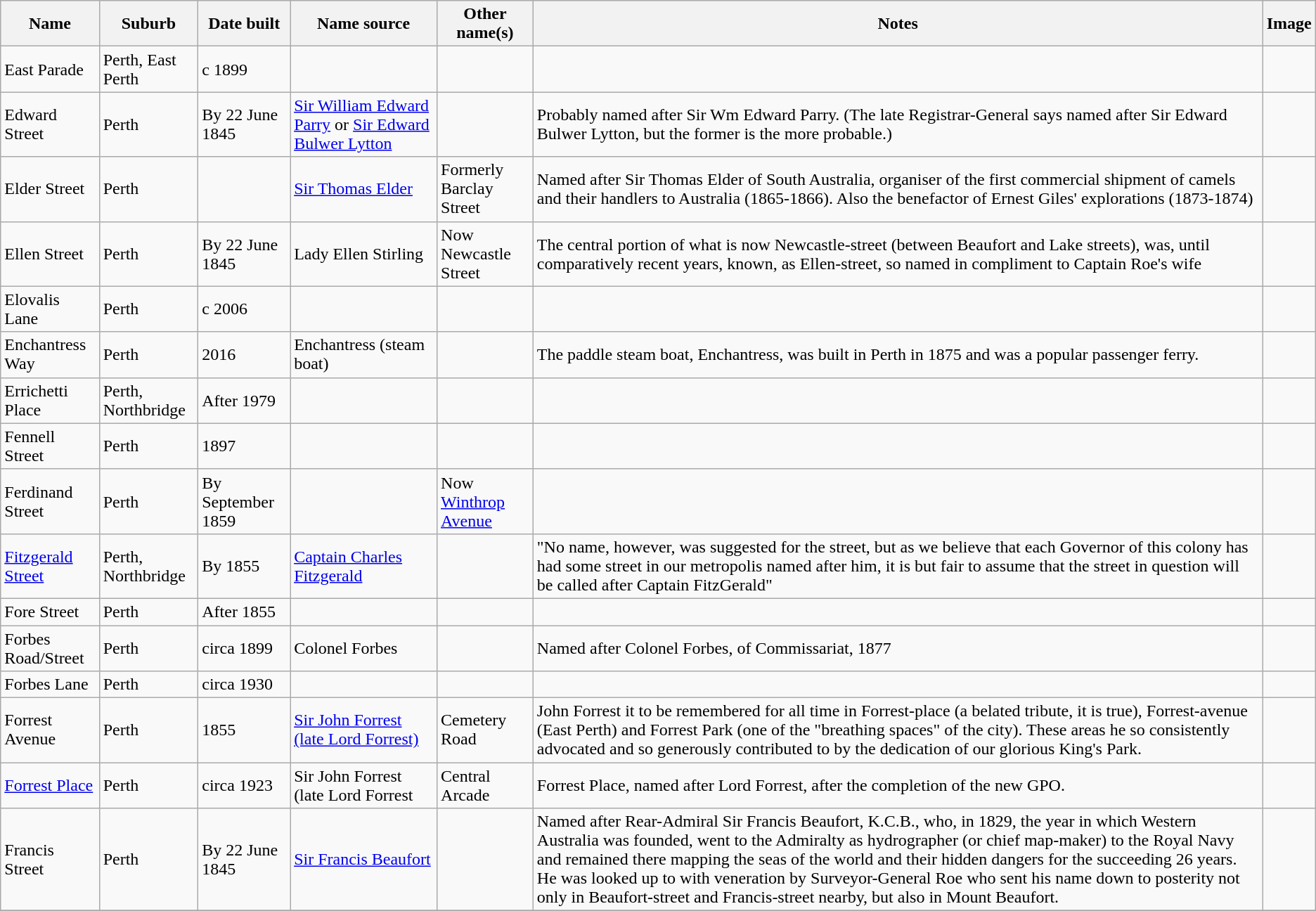<table class="wikitable sortable">
<tr>
<th>Name</th>
<th class="unsortable">Suburb</th>
<th class="unsortable">Date built</th>
<th class="unsortable">Name source</th>
<th class="unsortable">Other name(s)</th>
<th class="unsortable">Notes</th>
<th class="unsortable">Image</th>
</tr>
<tr>
<td>East Parade</td>
<td>Perth, East Perth</td>
<td>c 1899</td>
<td></td>
<td></td>
<td></td>
<td></td>
</tr>
<tr>
<td>Edward Street</td>
<td>Perth</td>
<td>By 22 June 1845</td>
<td><a href='#'>Sir William Edward Parry</a> or <a href='#'>Sir Edward Bulwer Lytton</a></td>
<td></td>
<td>Probably named after Sir Wm Edward Parry. (The late Registrar-General says named after Sir Edward Bulwer Lytton, but the former is the more probable.)</td>
<td></td>
</tr>
<tr>
<td>Elder Street</td>
<td>Perth</td>
<td></td>
<td><a href='#'>Sir Thomas Elder</a></td>
<td>Formerly Barclay Street</td>
<td>Named after Sir Thomas Elder of South Australia, organiser of the first commercial shipment of camels and their handlers to Australia (1865-1866). Also the benefactor of Ernest Giles' explorations (1873-1874)</td>
<td></td>
</tr>
<tr>
<td>Ellen Street</td>
<td>Perth</td>
<td>By 22 June 1845</td>
<td>Lady Ellen Stirling</td>
<td>Now Newcastle Street</td>
<td>The central portion of what is now Newcastle-street (between Beaufort and Lake streets), was, until comparatively recent years, known, as Ellen-street, so named in compliment to Captain Roe's wife</td>
<td></td>
</tr>
<tr>
<td>Elovalis Lane</td>
<td>Perth</td>
<td>c 2006</td>
<td></td>
<td></td>
<td></td>
<td></td>
</tr>
<tr>
<td>Enchantress Way</td>
<td>Perth</td>
<td>2016</td>
<td>Enchantress (steam boat)</td>
<td></td>
<td>The paddle steam boat, Enchantress, was built in Perth in 1875 and was a popular passenger ferry.</td>
<td></td>
</tr>
<tr>
<td>Errichetti Place</td>
<td>Perth, Northbridge</td>
<td>After 1979</td>
<td></td>
<td></td>
<td></td>
<td></td>
</tr>
<tr>
<td>Fennell Street</td>
<td>Perth</td>
<td>1897</td>
<td></td>
<td></td>
<td></td>
<td></td>
</tr>
<tr>
<td>Ferdinand Street</td>
<td>Perth</td>
<td>By September 1859</td>
<td></td>
<td>Now <a href='#'>Winthrop Avenue</a></td>
<td></td>
<td></td>
</tr>
<tr>
<td><a href='#'>Fitzgerald Street</a></td>
<td>Perth, Northbridge</td>
<td>By 1855</td>
<td><a href='#'>Captain Charles Fitzgerald</a></td>
<td></td>
<td>"No name, however, was suggested for the street, but as we believe that each Governor of this colony has had some street in our metropolis named after him, it is but fair to assume that the street in question will be called after Captain FitzGerald"</td>
<td></td>
</tr>
<tr>
<td>Fore Street</td>
<td>Perth</td>
<td>After 1855</td>
<td></td>
<td></td>
<td></td>
<td></td>
</tr>
<tr>
<td>Forbes Road/Street</td>
<td>Perth</td>
<td>circa 1899</td>
<td>Colonel Forbes</td>
<td></td>
<td>Named after Colonel Forbes, of Commissariat, 1877</td>
<td></td>
</tr>
<tr>
<td>Forbes Lane</td>
<td>Perth</td>
<td>circa 1930</td>
<td></td>
<td></td>
<td></td>
<td></td>
</tr>
<tr>
<td>Forrest Avenue</td>
<td>Perth</td>
<td>1855</td>
<td><a href='#'>Sir John Forrest (late Lord Forrest)</a></td>
<td>Cemetery Road</td>
<td>John Forrest it to be remembered for all time in Forrest-place (a belated tribute, it is true), Forrest-avenue (East Perth) and Forrest Park (one of the "breathing spaces" of the city). These areas he so consistently advocated and so generously contributed to by the dedication of our glorious King's Park.</td>
<td></td>
</tr>
<tr>
<td><a href='#'>Forrest Place</a></td>
<td>Perth</td>
<td>circa 1923</td>
<td>Sir John Forrest (late Lord Forrest</td>
<td>Central Arcade</td>
<td>Forrest Place, named after Lord Forrest, after the completion of the new GPO.</td>
<td></td>
</tr>
<tr>
<td>Francis Street</td>
<td>Perth</td>
<td>By 22 June 1845</td>
<td><a href='#'>Sir Francis Beaufort</a></td>
<td></td>
<td>Named after Rear-Admiral Sir Francis Beaufort, K.C.B., who, in 1829, the year in which Western Australia was founded, went to the Admiralty as hydrographer (or chief map-maker) to the Royal Navy and remained there mapping the seas of the world and their hidden dangers for the succeeding 26 years. He was looked up to with veneration by Surveyor-General Roe who sent his name down to posterity not only in Beaufort-street and Francis-street nearby, but also in Mount Beaufort.</td>
<td></td>
</tr>
<tr>
</tr>
</table>
